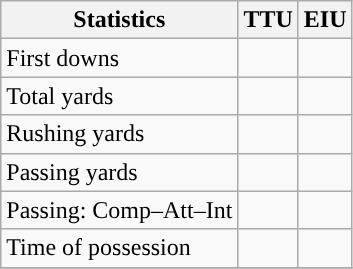<table class="wikitable" style="float: left;">
<tr>
<th>Statistics</th>
<th>TTU</th>
<th>EIU</th>
</tr>
<tr>
<td>First downs</td>
<td></td>
<td></td>
</tr>
<tr>
<td>Total yards</td>
<td></td>
<td></td>
</tr>
<tr>
<td>Rushing yards</td>
<td></td>
<td></td>
</tr>
<tr>
<td>Passing yards</td>
<td></td>
<td></td>
</tr>
<tr>
<td>Passing: Comp–Att–Int</td>
<td></td>
<td></td>
</tr>
<tr>
<td>Time of possession</td>
<td></td>
<td></td>
</tr>
<tr>
</tr>
</table>
